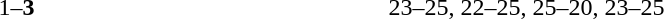<table>
<tr>
<th width=200></th>
<th width=80></th>
<th width=200></th>
<th width=220></th>
</tr>
<tr>
<td align=right></td>
<td align=center>1–<strong>3</strong></td>
<td><strong></strong></td>
<td>23–25, 22–25, 25–20, 23–25</td>
</tr>
</table>
